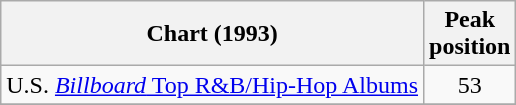<table class="wikitable">
<tr>
<th align="left">Chart (1993) </th>
<th align="left">Peak<br>position</th>
</tr>
<tr>
<td align="left">U.S. <a href='#'><em>Billboard</em> Top R&B/Hip-Hop Albums</a></td>
<td align="center">53</td>
</tr>
<tr>
</tr>
</table>
